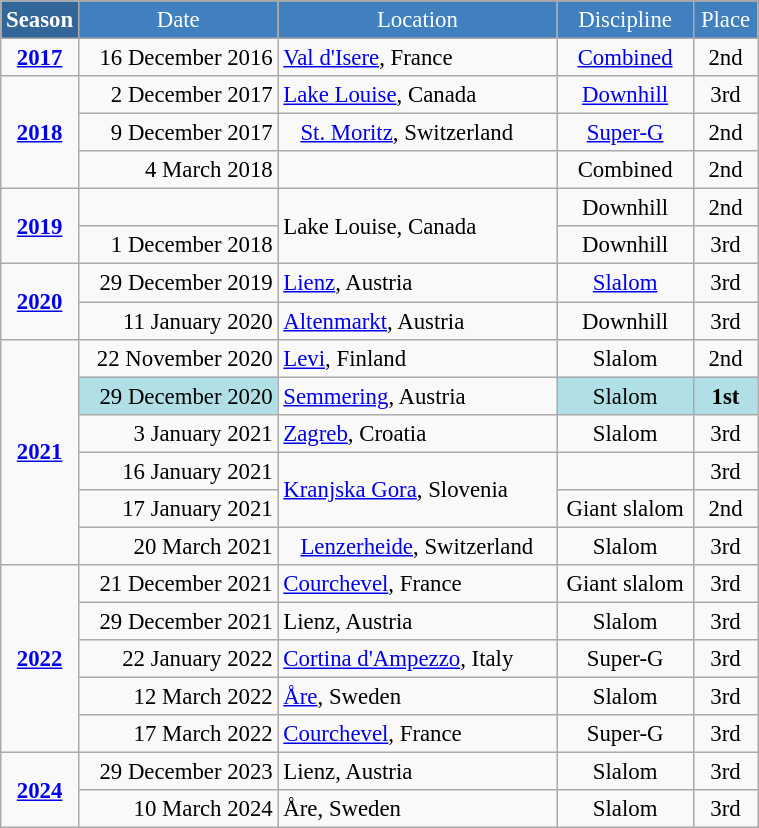<table class="wikitable"  style="font-size:95%; text-align:center; border:gray solid 1px; width:40%;">
<tr style="background:#369; color:white;">
<td rowspan="2" colspan="1" width="5%"><strong>Season</strong></td>
</tr>
<tr style="background-color:#4180be; color:white;">
<td>Date</td>
<td>Location</td>
<td>Discipline</td>
<td>Place</td>
</tr>
<tr>
<td><strong><a href='#'>2017</a></strong></td>
<td style="text-align:right;">16 December 2016</td>
<td style="text-align:left;"> <a href='#'>Val d'Isere</a>, France</td>
<td><a href='#'>Combined</a></td>
<td>2nd</td>
</tr>
<tr>
<td rowspan=3><strong><a href='#'>2018</a></strong></td>
<td style="text-align:right;">2 December 2017</td>
<td style="text-align:left;"> <a href='#'>Lake Louise</a>, Canada</td>
<td><a href='#'>Downhill</a></td>
<td>3rd</td>
</tr>
<tr>
<td style="text-align:right;">9 December 2017</td>
<td align=left>   <a href='#'>St. Moritz</a>, Switzerland</td>
<td><a href='#'>Super-G</a></td>
<td>2nd</td>
</tr>
<tr>
<td style="text-align:right;">4 March 2018</td>
<td align=left></td>
<td>Combined</td>
<td>2nd</td>
</tr>
<tr>
<td rowspan=2><strong><a href='#'>2019</a></strong></td>
<td style="text-align:right;"></td>
<td rowspan=2 style="text-align:left;"> Lake Louise, Canada</td>
<td>Downhill</td>
<td>2nd</td>
</tr>
<tr>
<td style="text-align:right;">1 December 2018</td>
<td>Downhill</td>
<td>3rd</td>
</tr>
<tr>
<td rowspan=2><strong><a href='#'>2020</a></strong></td>
<td align=right>29 December 2019</td>
<td align=left> <a href='#'>Lienz</a>, Austria</td>
<td><a href='#'>Slalom</a></td>
<td>3rd</td>
</tr>
<tr>
<td align=right>11 January 2020</td>
<td align=left> <a href='#'>Altenmarkt</a>, Austria</td>
<td>Downhill</td>
<td>3rd</td>
</tr>
<tr>
<td rowspan=6><strong><a href='#'>2021</a></strong></td>
<td align=right>22 November 2020</td>
<td align=left> <a href='#'>Levi</a>, Finland</td>
<td>Slalom</td>
<td>2nd</td>
</tr>
<tr>
<td align=right bgcolor="#BOEOE6">29 December 2020</td>
<td align=left> <a href='#'>Semmering</a>, Austria</td>
<td bgcolor="#BOEOE6">Slalom</td>
<td bgcolor="#BOEOE6"><strong>1st</strong></td>
</tr>
<tr>
<td align=right>3 January 2021</td>
<td align=left> <a href='#'>Zagreb</a>, Croatia</td>
<td>Slalom</td>
<td>3rd</td>
</tr>
<tr>
<td align=right>16 January 2021</td>
<td rowspan=2 align=left> <a href='#'>Kranjska Gora</a>, Slovenia</td>
<td></td>
<td>3rd</td>
</tr>
<tr>
<td align=right>17 January 2021</td>
<td>Giant slalom</td>
<td>2nd</td>
</tr>
<tr>
<td align=right>20 March 2021</td>
<td align=left>   <a href='#'>Lenzerheide</a>, Switzerland</td>
<td>Slalom</td>
<td>3rd</td>
</tr>
<tr>
<td rowspan=5><strong><a href='#'>2022</a></strong></td>
<td align=right>21 December 2021</td>
<td align=left> <a href='#'>Courchevel</a>, France</td>
<td>Giant slalom</td>
<td>3rd</td>
</tr>
<tr>
<td align=right>29 December 2021</td>
<td align=left> Lienz, Austria</td>
<td>Slalom</td>
<td>3rd</td>
</tr>
<tr>
<td style="text-align:right;">22 January 2022</td>
<td align=left> <a href='#'>Cortina d'Ampezzo</a>, Italy</td>
<td>Super-G</td>
<td>3rd</td>
</tr>
<tr>
<td style="text-align:right;">12 March 2022</td>
<td align=left> <a href='#'>Åre</a>, Sweden</td>
<td>Slalom</td>
<td>3rd</td>
</tr>
<tr>
<td style="text-align:right;">17 March 2022</td>
<td align=left> <a href='#'>Courchevel</a>, France</td>
<td>Super-G</td>
<td>3rd</td>
</tr>
<tr>
<td rowspan=2><strong><a href='#'>2024</a></strong></td>
<td align=right>29 December 2023</td>
<td align=left> Lienz, Austria</td>
<td>Slalom</td>
<td>3rd</td>
</tr>
<tr>
<td style="text-align:right;">10 March 2024</td>
<td align=left> Åre, Sweden</td>
<td>Slalom</td>
<td>3rd</td>
</tr>
</table>
